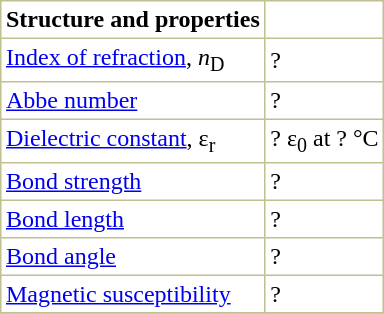<table border="1" cellspacing="0" cellpadding="3" style="margin: 0 0 0 0.5em; background: #FFFFFF; border-collapse: collapse; border-color: #C0C090;">
<tr>
<th>Structure and properties</th>
</tr>
<tr>
<td><a href='#'>Index of refraction</a>, <em>n</em><sub>D</sub></td>
<td>? </td>
</tr>
<tr>
<td><a href='#'>Abbe number</a></td>
<td>? </td>
</tr>
<tr>
<td><a href='#'>Dielectric constant</a>, ε<sub>r</sub></td>
<td>? ε<sub>0</sub> at ? °C </td>
</tr>
<tr>
<td><a href='#'>Bond strength</a></td>
<td>? </td>
</tr>
<tr>
<td><a href='#'>Bond length</a></td>
<td>? </td>
</tr>
<tr>
<td><a href='#'>Bond angle</a></td>
<td>? </td>
</tr>
<tr>
<td><a href='#'>Magnetic susceptibility</a></td>
<td>? </td>
</tr>
<tr>
</tr>
</table>
